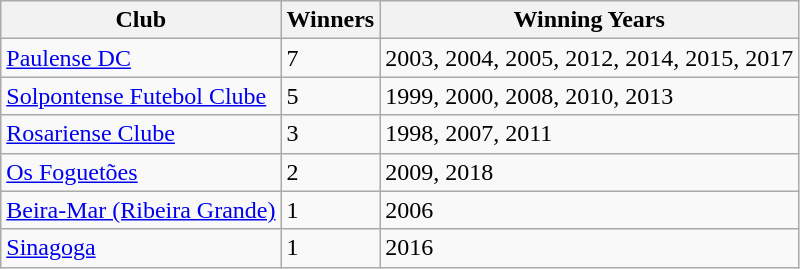<table class="wikitable">
<tr>
<th>Club</th>
<th>Winners</th>
<th>Winning Years</th>
</tr>
<tr>
<td><a href='#'>Paulense DC</a></td>
<td>7</td>
<td>2003, 2004, 2005, 2012, 2014, 2015, 2017</td>
</tr>
<tr>
<td><a href='#'>Solpontense Futebol Clube</a></td>
<td>5</td>
<td>1999, 2000, 2008, 2010, 2013</td>
</tr>
<tr>
<td><a href='#'>Rosariense Clube</a></td>
<td>3</td>
<td>1998, 2007, 2011</td>
</tr>
<tr>
<td><a href='#'>Os Foguetões</a></td>
<td>2</td>
<td>2009, 2018</td>
</tr>
<tr>
<td><a href='#'>Beira-Mar (Ribeira Grande)</a></td>
<td>1</td>
<td>2006</td>
</tr>
<tr>
<td><a href='#'>Sinagoga</a></td>
<td>1</td>
<td>2016</td>
</tr>
</table>
